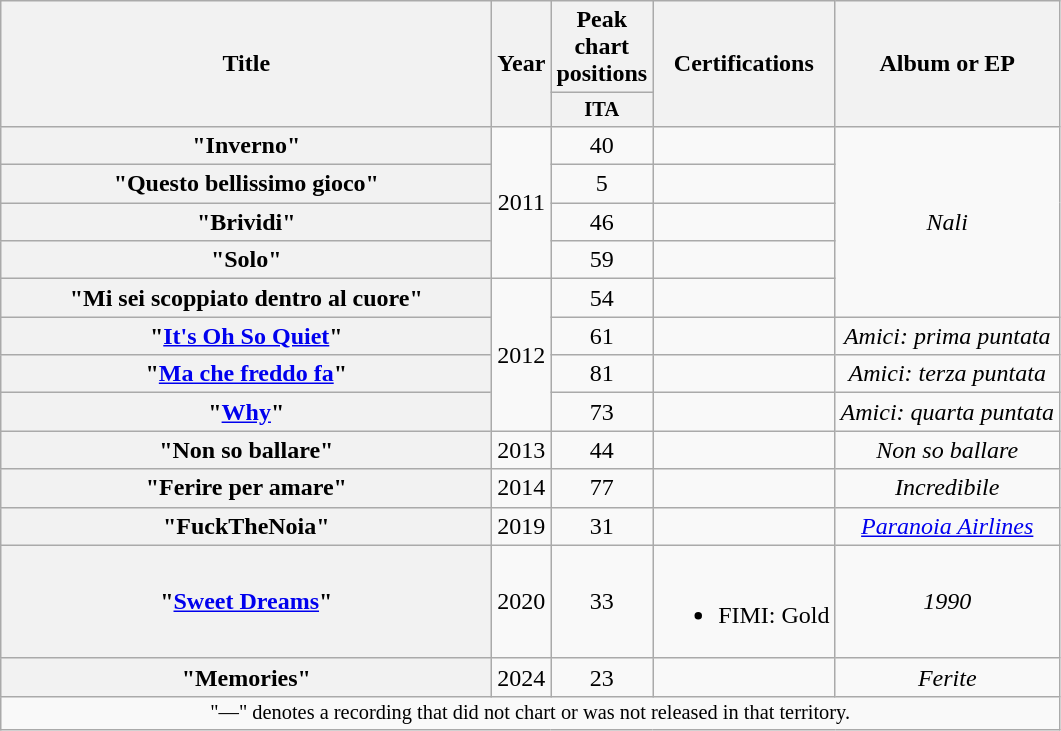<table class="wikitable plainrowheaders" style="text-align:center;">
<tr>
<th scope="col" rowspan="2" style="width:20em;">Title</th>
<th scope="col" rowspan="2" style="width:1em;">Year</th>
<th scope="col">Peak chart positions</th>
<th scope="col" rowspan="2">Certifications</th>
<th scope="col" rowspan="2">Album or EP</th>
</tr>
<tr>
<th scope="col" style="width:3em;font-size:85%;">ITA<br></th>
</tr>
<tr>
<th scope="row">"Inverno"</th>
<td rowspan="4">2011</td>
<td>40</td>
<td></td>
<td rowspan=5"><em>Nali</em></td>
</tr>
<tr>
<th scope="row">"Questo bellissimo gioco"</th>
<td>5</td>
<td></td>
</tr>
<tr>
<th scope="row">"Brividi"</th>
<td>46</td>
<td></td>
</tr>
<tr>
<th scope="row">"Solo"</th>
<td>59</td>
<td></td>
</tr>
<tr>
<th scope="row">"Mi sei scoppiato dentro al cuore"</th>
<td rowspan="4">2012</td>
<td>54</td>
<td></td>
</tr>
<tr>
<th scope="row">"<a href='#'>It's Oh So Quiet</a>"</th>
<td>61</td>
<td></td>
<td><em>Amici: prima puntata</em></td>
</tr>
<tr>
<th scope="row">"<a href='#'>Ma che freddo fa</a>"</th>
<td>81</td>
<td></td>
<td><em>Amici: terza puntata</em></td>
</tr>
<tr>
<th scope="row">"<a href='#'>Why</a>"</th>
<td>73</td>
<td></td>
<td><em>Amici: quarta puntata</em></td>
</tr>
<tr>
<th scope="row">"Non so ballare"</th>
<td>2013</td>
<td>44</td>
<td></td>
<td><em>Non so ballare</em></td>
</tr>
<tr>
<th scope="row">"Ferire per amare"<br></th>
<td>2014</td>
<td>77</td>
<td></td>
<td><em>Incredibile</em></td>
</tr>
<tr>
<th scope="row">"FuckTheNoia"<br></th>
<td>2019</td>
<td>31</td>
<td></td>
<td><em><a href='#'>Paranoia Airlines</a></em></td>
</tr>
<tr>
<th scope="row">"<a href='#'>Sweet Dreams</a>"<br></th>
<td>2020</td>
<td>33</td>
<td><br><ul><li>FIMI: Gold</li></ul></td>
<td><em>1990</em></td>
</tr>
<tr>
<th scope="row">"Memories"<br></th>
<td>2024</td>
<td>23</td>
<td></td>
<td><em>Ferite</em></td>
</tr>
<tr>
<td colspan="6" style="text-align:center; font-size:85%;">"—" denotes a recording that did not chart or was not released in that territory.</td>
</tr>
</table>
